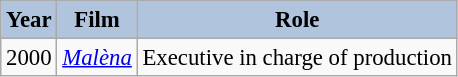<table class="wikitable" style="font-size:95%;">
<tr>
<th style="background:#B0C4DE;">Year</th>
<th style="background:#B0C4DE;">Film</th>
<th style="background:#B0C4DE;">Role</th>
</tr>
<tr>
<td>2000</td>
<td><em><a href='#'>Malèna</a></em></td>
<td>Executive in charge of production</td>
</tr>
</table>
